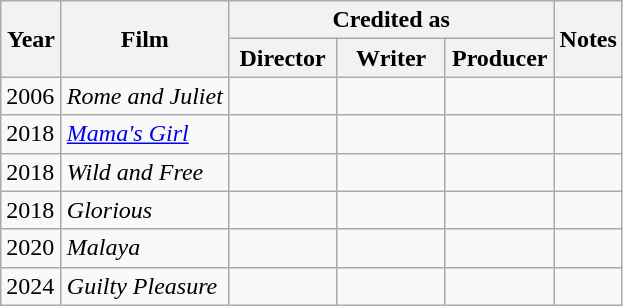<table class="wikitable">
<tr>
<th rowspan="2" width="33">Year</th>
<th rowspan="2">Film</th>
<th colspan="3">Credited as</th>
<th rowspan="2">Notes</th>
</tr>
<tr>
<th width=65>Director</th>
<th width=65>Writer</th>
<th width=65>Producer</th>
</tr>
<tr>
<td>2006</td>
<td><em>Rome and Juliet</em></td>
<td></td>
<td></td>
<td></td>
<td></td>
</tr>
<tr>
<td>2018</td>
<td><em><a href='#'>Mama's Girl</a></em></td>
<td></td>
<td></td>
<td></td>
<td></td>
</tr>
<tr>
<td>2018</td>
<td><em>Wild and Free</em></td>
<td></td>
<td></td>
<td></td>
<td></td>
</tr>
<tr>
<td>2018</td>
<td><em>Glorious</em></td>
<td></td>
<td></td>
<td></td>
<td></td>
</tr>
<tr>
<td>2020</td>
<td><em>Malaya</em></td>
<td></td>
<td></td>
<td></td>
<td></td>
</tr>
<tr>
<td>2024</td>
<td><em>Guilty Pleasure</em></td>
<td></td>
<td></td>
<td></td>
<td></td>
</tr>
</table>
